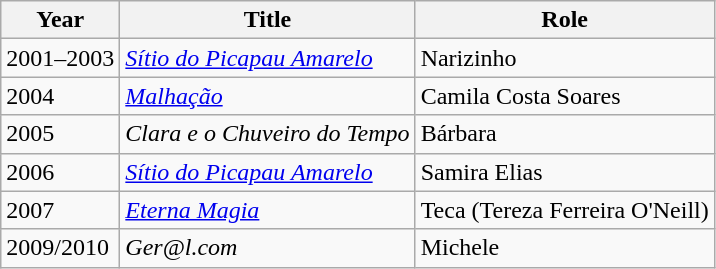<table class="wikitable">
<tr>
<th>Year</th>
<th>Title</th>
<th>Role</th>
</tr>
<tr>
<td>2001–2003</td>
<td><em><a href='#'>Sítio do Picapau Amarelo</a></em></td>
<td>Narizinho</td>
</tr>
<tr>
<td>2004</td>
<td><em><a href='#'>Malhação</a></em></td>
<td>Camila Costa Soares</td>
</tr>
<tr>
<td>2005</td>
<td><em>Clara e o Chuveiro do Tempo</em></td>
<td>Bárbara</td>
</tr>
<tr>
<td>2006</td>
<td><em><a href='#'>Sítio do Picapau Amarelo</a></em></td>
<td>Samira Elias</td>
</tr>
<tr>
<td>2007</td>
<td><em><a href='#'>Eterna Magia</a></em></td>
<td>Teca (Tereza Ferreira O'Neill)</td>
</tr>
<tr>
<td>2009/2010</td>
<td><em>Ger@l.com</em></td>
<td>Michele</td>
</tr>
</table>
